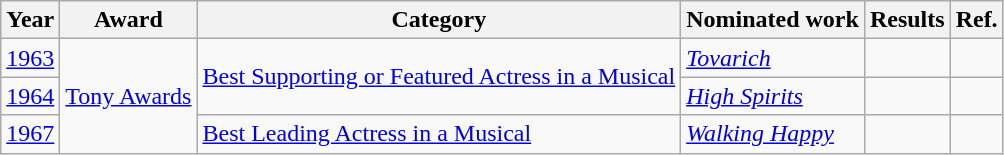<table class="wikitable">
<tr>
<th>Year</th>
<th>Award</th>
<th>Category</th>
<th>Nominated work</th>
<th>Results</th>
<th>Ref.</th>
</tr>
<tr>
<td><a href='#'>1963</a></td>
<td rowspan="3"><a href='#'>Tony Awards</a></td>
<td rowspan="2"><a href='#'>Best Supporting or Featured Actress in a Musical</a></td>
<td><em><a href='#'>Tovarich</a></em></td>
<td></td>
<td align="center"></td>
</tr>
<tr>
<td><a href='#'>1964</a></td>
<td><em><a href='#'>High Spirits</a></em></td>
<td></td>
<td align="center"></td>
</tr>
<tr>
<td><a href='#'>1967</a></td>
<td><a href='#'>Best Leading Actress in a Musical</a></td>
<td><em><a href='#'>Walking Happy</a></em></td>
<td></td>
<td align="center"></td>
</tr>
</table>
